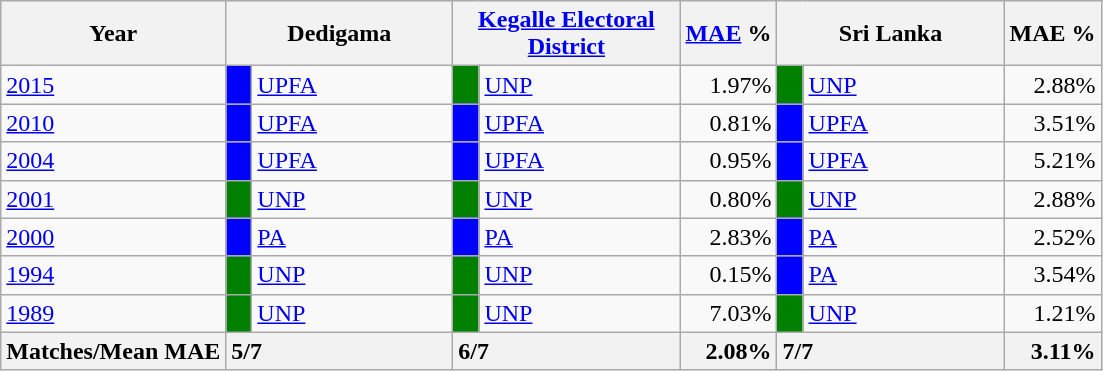<table class="wikitable">
<tr>
<th>Year</th>
<th colspan="2" width="144px">Dedigama</th>
<th colspan="2" width="144px"><a href='#'>Kegalle Electoral District</a></th>
<th><a href='#'>MAE</a> %</th>
<th colspan="2" width="144px">Sri Lanka</th>
<th>MAE %</th>
</tr>
<tr>
<td><a href='#'>2015</a></td>
<td style="background-color:blue;" width="10px"></td>
<td style="text-align:left;"><a href='#'>UPFA</a></td>
<td style="background-color:green;" width="10px"></td>
<td style="text-align:left;"><a href='#'>UNP</a></td>
<td style="text-align:right;">1.97%</td>
<td style="background-color:green;" width="10px"></td>
<td style="text-align:left;"><a href='#'>UNP</a></td>
<td style="text-align:right;">2.88%</td>
</tr>
<tr>
<td><a href='#'>2010</a></td>
<td style="background-color:blue;" width="10px"></td>
<td style="text-align:left;"><a href='#'>UPFA</a></td>
<td style="background-color:blue;" width="10px"></td>
<td style="text-align:left;"><a href='#'>UPFA</a></td>
<td style="text-align:right;">0.81%</td>
<td style="background-color:blue;" width="10px"></td>
<td style="text-align:left;"><a href='#'>UPFA</a></td>
<td style="text-align:right;">3.51%</td>
</tr>
<tr>
<td><a href='#'>2004</a></td>
<td style="background-color:blue;" width="10px"></td>
<td style="text-align:left;"><a href='#'>UPFA</a></td>
<td style="background-color:blue;" width="10px"></td>
<td style="text-align:left;"><a href='#'>UPFA</a></td>
<td style="text-align:right;">0.95%</td>
<td style="background-color:blue;" width="10px"></td>
<td style="text-align:left;"><a href='#'>UPFA</a></td>
<td style="text-align:right;">5.21%</td>
</tr>
<tr>
<td><a href='#'>2001</a></td>
<td style="background-color:green;" width="10px"></td>
<td style="text-align:left;"><a href='#'>UNP</a></td>
<td style="background-color:green;" width="10px"></td>
<td style="text-align:left;"><a href='#'>UNP</a></td>
<td style="text-align:right;">0.80%</td>
<td style="background-color:green;" width="10px"></td>
<td style="text-align:left;"><a href='#'>UNP</a></td>
<td style="text-align:right;">2.88%</td>
</tr>
<tr>
<td><a href='#'>2000</a></td>
<td style="background-color:blue;" width="10px"></td>
<td style="text-align:left;"><a href='#'>PA</a></td>
<td style="background-color:blue;" width="10px"></td>
<td style="text-align:left;"><a href='#'>PA</a></td>
<td style="text-align:right;">2.83%</td>
<td style="background-color:blue;" width="10px"></td>
<td style="text-align:left;"><a href='#'>PA</a></td>
<td style="text-align:right;">2.52%</td>
</tr>
<tr>
<td><a href='#'>1994</a></td>
<td style="background-color:green;" width="10px"></td>
<td style="text-align:left;"><a href='#'>UNP</a></td>
<td style="background-color:green;" width="10px"></td>
<td style="text-align:left;"><a href='#'>UNP</a></td>
<td style="text-align:right;">0.15%</td>
<td style="background-color:blue;" width="10px"></td>
<td style="text-align:left;"><a href='#'>PA</a></td>
<td style="text-align:right;">3.54%</td>
</tr>
<tr>
<td><a href='#'>1989</a></td>
<td style="background-color:green;" width="10px"></td>
<td style="text-align:left;"><a href='#'>UNP</a></td>
<td style="background-color:green;" width="10px"></td>
<td style="text-align:left;"><a href='#'>UNP</a></td>
<td style="text-align:right;">7.03%</td>
<td style="background-color:green;" width="10px"></td>
<td style="text-align:left;"><a href='#'>UNP</a></td>
<td style="text-align:right;">1.21%</td>
</tr>
<tr>
<th>Matches/Mean MAE</th>
<th style="text-align:left;"colspan="2" width="144px">5/7</th>
<th style="text-align:left;"colspan="2" width="144px">6/7</th>
<th style="text-align:right;">2.08%</th>
<th style="text-align:left;"colspan="2" width="144px">7/7</th>
<th style="text-align:right;">3.11%</th>
</tr>
</table>
